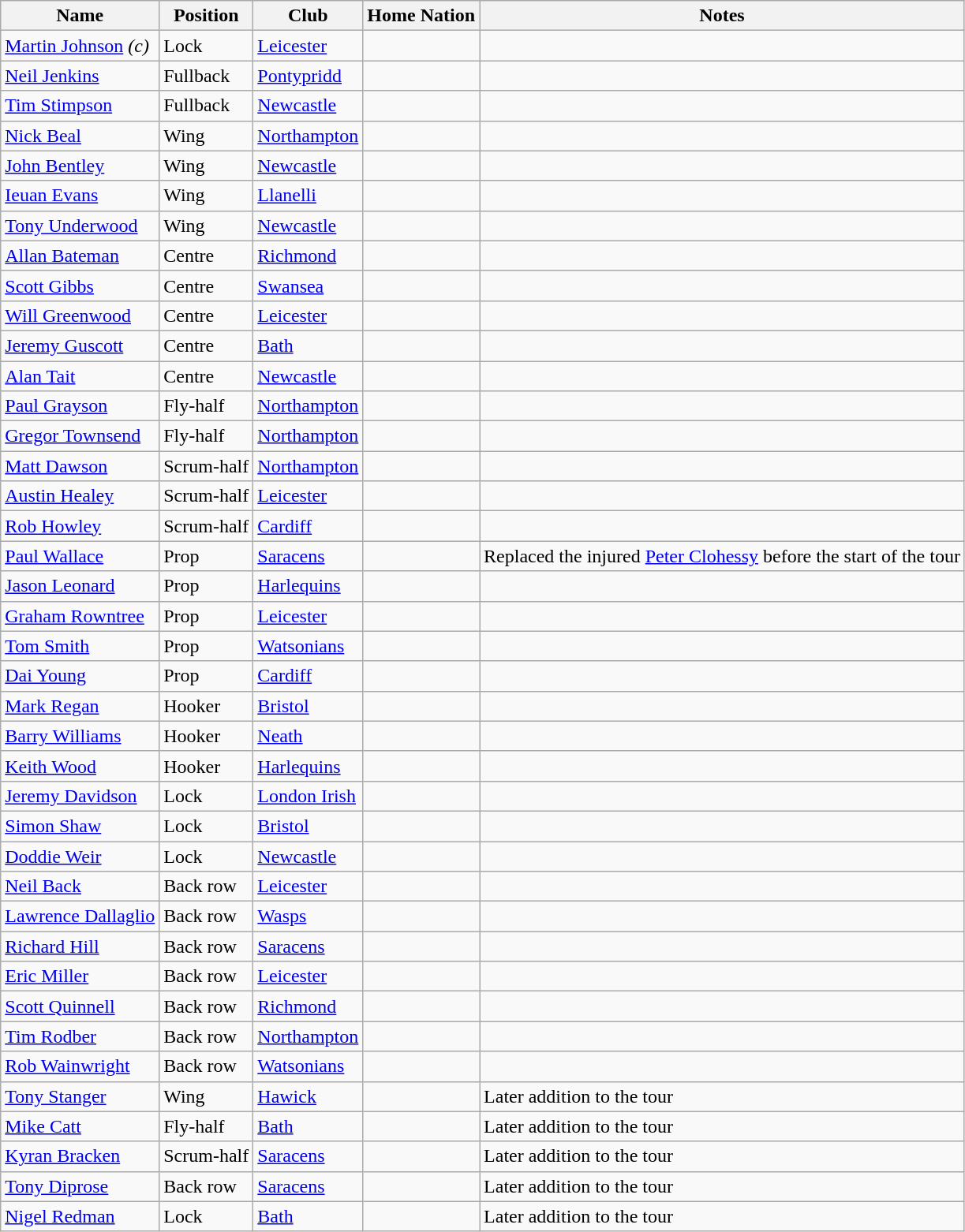<table class="wikitable sortable">
<tr>
<th>Name</th>
<th>Position</th>
<th>Club</th>
<th>Home Nation</th>
<th>Notes</th>
</tr>
<tr>
<td><a href='#'>Martin Johnson</a> <em>(c)</em></td>
<td>Lock</td>
<td><a href='#'>Leicester</a></td>
<td></td>
<td></td>
</tr>
<tr>
<td><a href='#'>Neil Jenkins</a></td>
<td>Fullback</td>
<td><a href='#'>Pontypridd</a></td>
<td></td>
<td></td>
</tr>
<tr>
<td><a href='#'>Tim Stimpson</a></td>
<td>Fullback</td>
<td><a href='#'>Newcastle</a></td>
<td></td>
<td></td>
</tr>
<tr>
<td><a href='#'>Nick Beal</a></td>
<td>Wing</td>
<td><a href='#'>Northampton</a></td>
<td></td>
<td></td>
</tr>
<tr>
<td><a href='#'>John Bentley</a></td>
<td>Wing</td>
<td><a href='#'>Newcastle</a></td>
<td></td>
<td></td>
</tr>
<tr>
<td><a href='#'>Ieuan Evans</a></td>
<td>Wing</td>
<td><a href='#'>Llanelli</a></td>
<td></td>
<td></td>
</tr>
<tr>
<td><a href='#'>Tony Underwood</a></td>
<td>Wing</td>
<td><a href='#'>Newcastle</a></td>
<td></td>
<td></td>
</tr>
<tr>
<td><a href='#'>Allan Bateman</a></td>
<td>Centre</td>
<td><a href='#'>Richmond</a></td>
<td></td>
<td></td>
</tr>
<tr>
<td><a href='#'>Scott Gibbs</a></td>
<td>Centre</td>
<td><a href='#'>Swansea</a></td>
<td></td>
<td></td>
</tr>
<tr>
<td><a href='#'>Will Greenwood</a></td>
<td>Centre</td>
<td><a href='#'>Leicester</a></td>
<td></td>
<td></td>
</tr>
<tr>
<td><a href='#'>Jeremy Guscott</a></td>
<td>Centre</td>
<td><a href='#'>Bath</a></td>
<td></td>
<td></td>
</tr>
<tr>
<td><a href='#'>Alan Tait</a></td>
<td>Centre</td>
<td><a href='#'>Newcastle</a></td>
<td></td>
<td></td>
</tr>
<tr>
<td><a href='#'>Paul Grayson</a></td>
<td>Fly-half</td>
<td><a href='#'>Northampton</a></td>
<td></td>
<td></td>
</tr>
<tr>
<td><a href='#'>Gregor Townsend</a></td>
<td>Fly-half</td>
<td><a href='#'>Northampton</a></td>
<td></td>
<td></td>
</tr>
<tr>
<td><a href='#'>Matt Dawson</a></td>
<td>Scrum-half</td>
<td><a href='#'>Northampton</a></td>
<td></td>
<td></td>
</tr>
<tr>
<td><a href='#'>Austin Healey</a></td>
<td>Scrum-half</td>
<td><a href='#'>Leicester</a></td>
<td></td>
<td></td>
</tr>
<tr>
<td><a href='#'>Rob Howley</a></td>
<td>Scrum-half</td>
<td><a href='#'>Cardiff</a></td>
<td></td>
<td></td>
</tr>
<tr>
<td><a href='#'>Paul Wallace</a></td>
<td>Prop</td>
<td><a href='#'>Saracens</a></td>
<td></td>
<td>Replaced the injured <a href='#'>Peter Clohessy</a> before the start of the tour</td>
</tr>
<tr>
<td><a href='#'>Jason Leonard</a></td>
<td>Prop</td>
<td><a href='#'>Harlequins</a></td>
<td></td>
<td></td>
</tr>
<tr>
<td><a href='#'>Graham Rowntree</a></td>
<td>Prop</td>
<td><a href='#'>Leicester</a></td>
<td></td>
<td></td>
</tr>
<tr>
<td><a href='#'>Tom Smith</a></td>
<td>Prop</td>
<td><a href='#'>Watsonians</a></td>
<td></td>
<td></td>
</tr>
<tr>
<td><a href='#'>Dai Young</a></td>
<td>Prop</td>
<td><a href='#'>Cardiff</a></td>
<td></td>
<td></td>
</tr>
<tr>
<td><a href='#'>Mark Regan</a></td>
<td>Hooker</td>
<td><a href='#'>Bristol</a></td>
<td></td>
<td></td>
</tr>
<tr>
<td><a href='#'>Barry Williams</a></td>
<td>Hooker</td>
<td><a href='#'>Neath</a></td>
<td></td>
<td></td>
</tr>
<tr>
<td><a href='#'>Keith Wood</a></td>
<td>Hooker</td>
<td><a href='#'>Harlequins</a></td>
<td></td>
<td></td>
</tr>
<tr>
<td><a href='#'>Jeremy Davidson</a></td>
<td>Lock</td>
<td><a href='#'>London Irish</a></td>
<td></td>
<td></td>
</tr>
<tr>
<td><a href='#'>Simon Shaw</a></td>
<td>Lock</td>
<td><a href='#'>Bristol</a></td>
<td></td>
<td></td>
</tr>
<tr>
<td><a href='#'>Doddie Weir</a></td>
<td>Lock</td>
<td><a href='#'>Newcastle</a></td>
<td></td>
<td></td>
</tr>
<tr>
<td><a href='#'>Neil Back</a></td>
<td>Back row</td>
<td><a href='#'>Leicester</a></td>
<td></td>
<td></td>
</tr>
<tr>
<td><a href='#'>Lawrence Dallaglio</a></td>
<td>Back row</td>
<td><a href='#'>Wasps</a></td>
<td></td>
<td></td>
</tr>
<tr>
<td><a href='#'>Richard Hill</a></td>
<td>Back row</td>
<td><a href='#'>Saracens</a></td>
<td></td>
<td></td>
</tr>
<tr>
<td><a href='#'>Eric Miller</a></td>
<td>Back row</td>
<td><a href='#'>Leicester</a></td>
<td></td>
<td></td>
</tr>
<tr>
<td><a href='#'>Scott Quinnell</a></td>
<td>Back row</td>
<td><a href='#'>Richmond</a></td>
<td></td>
<td></td>
</tr>
<tr>
<td><a href='#'>Tim Rodber</a></td>
<td>Back row</td>
<td><a href='#'>Northampton</a></td>
<td></td>
<td></td>
</tr>
<tr>
<td><a href='#'>Rob Wainwright</a></td>
<td>Back row</td>
<td><a href='#'>Watsonians</a></td>
<td></td>
<td></td>
</tr>
<tr>
<td><a href='#'>Tony Stanger</a></td>
<td>Wing</td>
<td><a href='#'>Hawick</a></td>
<td></td>
<td>Later addition to the tour</td>
</tr>
<tr>
<td><a href='#'>Mike Catt</a></td>
<td>Fly-half</td>
<td><a href='#'>Bath</a></td>
<td></td>
<td>Later addition to the tour</td>
</tr>
<tr>
<td><a href='#'>Kyran Bracken</a></td>
<td>Scrum-half</td>
<td><a href='#'>Saracens</a></td>
<td></td>
<td>Later addition to the tour</td>
</tr>
<tr>
<td><a href='#'>Tony Diprose</a></td>
<td>Back row</td>
<td><a href='#'>Saracens</a></td>
<td></td>
<td>Later addition to the tour</td>
</tr>
<tr>
<td><a href='#'>Nigel Redman</a></td>
<td>Lock</td>
<td><a href='#'>Bath</a></td>
<td></td>
<td>Later addition to the tour</td>
</tr>
</table>
